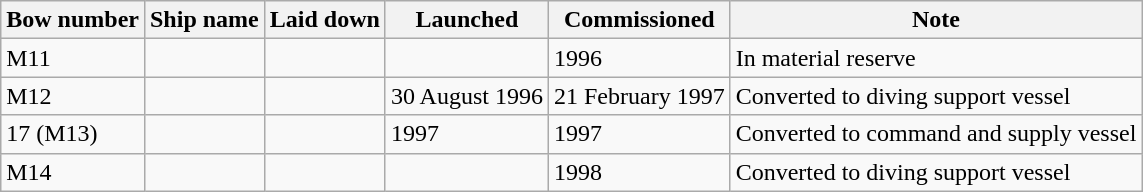<table class="wikitable">
<tr>
<th>Bow number</th>
<th>Ship name</th>
<th>Laid down</th>
<th>Launched</th>
<th>Commissioned</th>
<th>Note</th>
</tr>
<tr>
<td>M11</td>
<td></td>
<td></td>
<td></td>
<td>1996</td>
<td>In material reserve</td>
</tr>
<tr>
<td>M12</td>
<td></td>
<td></td>
<td>30 August 1996</td>
<td>21 February 1997</td>
<td>Converted to diving support vessel</td>
</tr>
<tr>
<td>17 (M13)</td>
<td></td>
<td></td>
<td>1997</td>
<td>1997</td>
<td>Converted to command and supply vessel</td>
</tr>
<tr>
<td>M14</td>
<td></td>
<td></td>
<td></td>
<td>1998</td>
<td>Converted to diving support vessel</td>
</tr>
</table>
